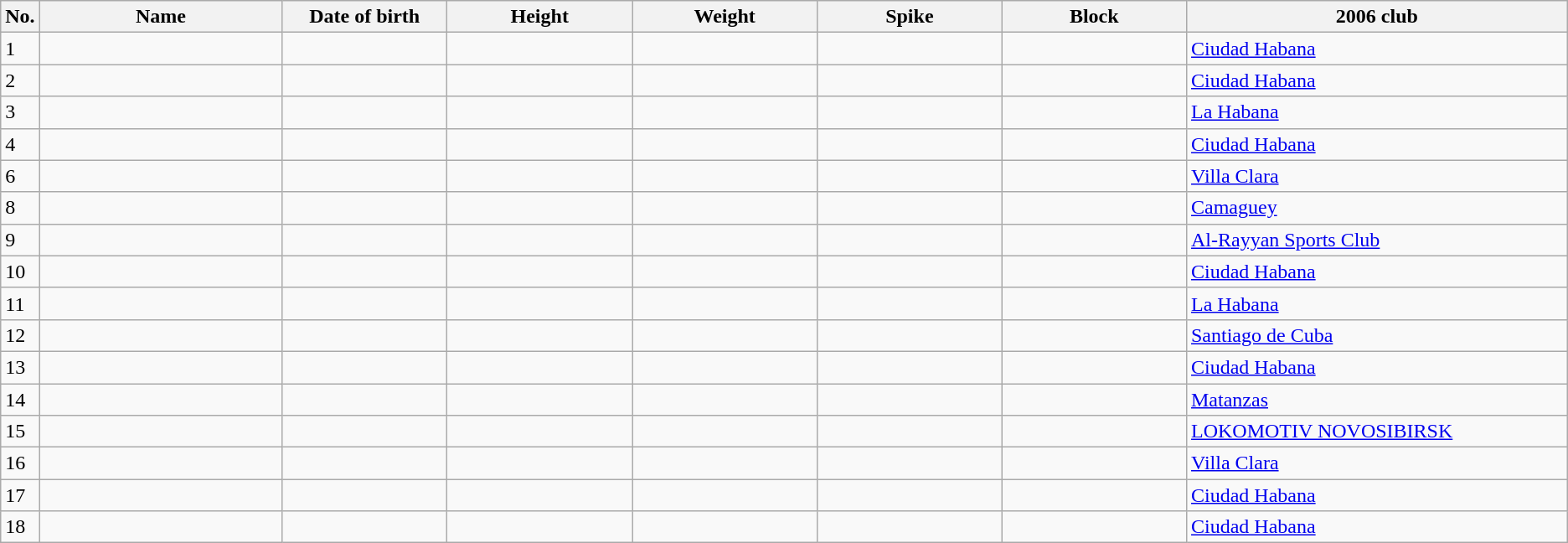<table class="wikitable sortable" style=font-size:100%; text-align:center;>
<tr>
<th>No.</th>
<th style=width:12em>Name</th>
<th style=width:8em>Date of birth</th>
<th style=width:9em>Height</th>
<th style=width:9em>Weight</th>
<th style=width:9em>Spike</th>
<th style=width:9em>Block</th>
<th style=width:19em>2006 club</th>
</tr>
<tr>
<td>1</td>
<td align=left></td>
<td align=right></td>
<td></td>
<td></td>
<td></td>
<td></td>
<td align=left><a href='#'>Ciudad Habana</a></td>
</tr>
<tr>
<td>2</td>
<td align=left></td>
<td align=right></td>
<td></td>
<td></td>
<td></td>
<td></td>
<td align=left><a href='#'>Ciudad Habana</a></td>
</tr>
<tr>
<td>3</td>
<td align=left></td>
<td align=right></td>
<td></td>
<td></td>
<td></td>
<td></td>
<td align=left><a href='#'>La Habana</a></td>
</tr>
<tr>
<td>4</td>
<td align=left></td>
<td align=right></td>
<td></td>
<td></td>
<td></td>
<td></td>
<td align=left><a href='#'>Ciudad Habana</a></td>
</tr>
<tr>
<td>6</td>
<td align=left></td>
<td align=right></td>
<td></td>
<td></td>
<td></td>
<td></td>
<td align=left><a href='#'>Villa Clara</a></td>
</tr>
<tr>
<td>8</td>
<td align=left></td>
<td align=right></td>
<td></td>
<td></td>
<td></td>
<td></td>
<td align=left><a href='#'>Camaguey</a></td>
</tr>
<tr>
<td>9</td>
<td align=left></td>
<td align=right></td>
<td></td>
<td></td>
<td></td>
<td></td>
<td align=left><a href='#'>Al-Rayyan Sports Club</a></td>
</tr>
<tr>
<td>10</td>
<td align=left></td>
<td align=right></td>
<td></td>
<td></td>
<td></td>
<td></td>
<td align=left><a href='#'>Ciudad Habana</a></td>
</tr>
<tr>
<td>11</td>
<td align=left></td>
<td align=right></td>
<td></td>
<td></td>
<td></td>
<td></td>
<td align=left><a href='#'>La Habana</a></td>
</tr>
<tr>
<td>12</td>
<td align=left></td>
<td align=right></td>
<td></td>
<td></td>
<td></td>
<td></td>
<td align=left><a href='#'>Santiago de Cuba</a></td>
</tr>
<tr>
<td>13</td>
<td align=left></td>
<td align=right></td>
<td></td>
<td></td>
<td></td>
<td></td>
<td align=left><a href='#'>Ciudad Habana</a></td>
</tr>
<tr>
<td>14</td>
<td align=left></td>
<td align=right></td>
<td></td>
<td></td>
<td></td>
<td></td>
<td align=left><a href='#'>Matanzas</a></td>
</tr>
<tr>
<td>15</td>
<td align=left></td>
<td align=right></td>
<td></td>
<td></td>
<td></td>
<td></td>
<td align=left><a href='#'>LOKOMOTIV NOVOSIBIRSK</a></td>
</tr>
<tr>
<td>16</td>
<td align=left></td>
<td align=right></td>
<td></td>
<td></td>
<td></td>
<td></td>
<td align=left><a href='#'>Villa Clara</a></td>
</tr>
<tr>
<td>17</td>
<td align=left></td>
<td align=right></td>
<td></td>
<td></td>
<td></td>
<td></td>
<td align=left><a href='#'>Ciudad Habana</a></td>
</tr>
<tr>
<td>18</td>
<td align=left></td>
<td align=right></td>
<td></td>
<td></td>
<td></td>
<td></td>
<td align=left><a href='#'>Ciudad Habana</a></td>
</tr>
</table>
